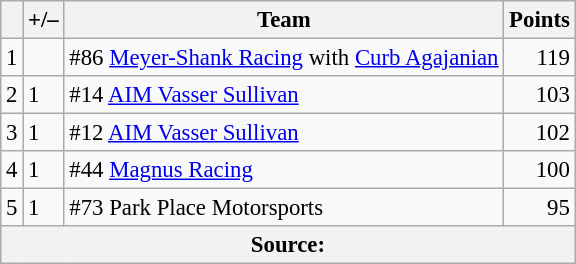<table class="wikitable" style="font-size: 95%;">
<tr>
<th scope="col"></th>
<th scope="col">+/–</th>
<th scope="col">Team</th>
<th scope="col">Points</th>
</tr>
<tr>
<td align=center>1</td>
<td align="left"></td>
<td> #86 <a href='#'>Meyer-Shank Racing</a> with <a href='#'>Curb Agajanian</a></td>
<td align=right>119</td>
</tr>
<tr>
<td align=center>2</td>
<td align="left"> 1</td>
<td> #14 <a href='#'>AIM Vasser Sullivan</a></td>
<td align=right>103</td>
</tr>
<tr>
<td align=center>3</td>
<td align="left"> 1</td>
<td> #12 <a href='#'>AIM Vasser Sullivan</a></td>
<td align=right>102</td>
</tr>
<tr>
<td align=center>4</td>
<td align="left"> 1</td>
<td> #44 <a href='#'>Magnus Racing</a></td>
<td align=right>100</td>
</tr>
<tr>
<td align=center>5</td>
<td align="left"> 1</td>
<td> #73 Park Place Motorsports</td>
<td align=right>95</td>
</tr>
<tr>
<th colspan=5>Source:</th>
</tr>
</table>
